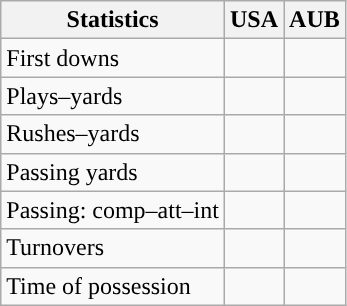<table class="wikitable" style="float:left">
<tr>
<th>Statistics</th>
<th>USA</th>
<th>AUB</th>
</tr>
<tr>
<td>First downs</td>
<td></td>
<td></td>
</tr>
<tr>
<td>Plays–yards</td>
<td></td>
<td></td>
</tr>
<tr>
<td>Rushes–yards</td>
<td></td>
<td></td>
</tr>
<tr>
<td>Passing yards</td>
<td></td>
<td></td>
</tr>
<tr>
<td>Passing: comp–att–int</td>
<td></td>
<td></td>
</tr>
<tr>
<td>Turnovers</td>
<td></td>
<td></td>
</tr>
<tr>
<td>Time of possession</td>
<td></td>
<td></td>
</tr>
</table>
